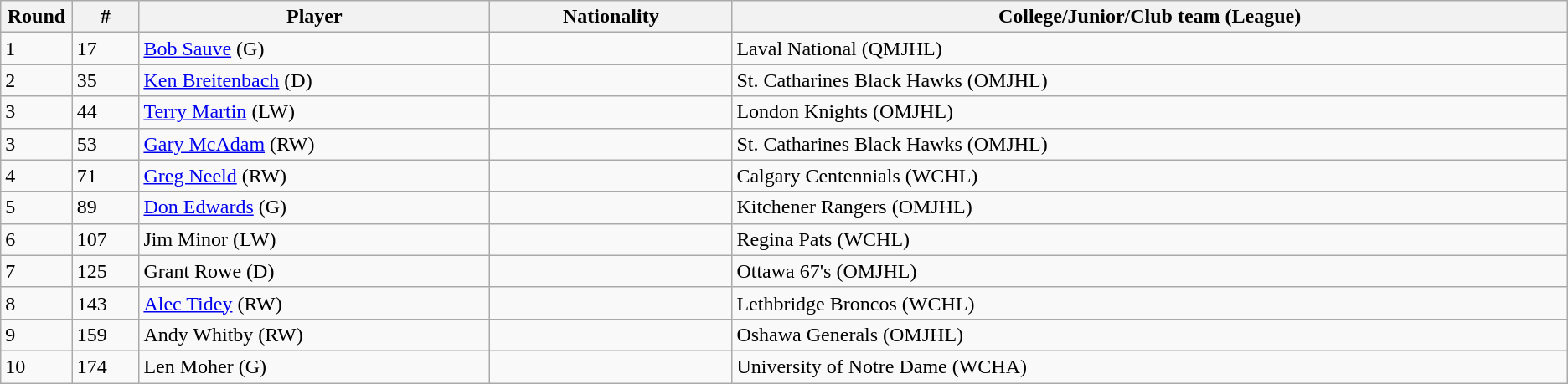<table class="wikitable">
<tr align="center">
<th bgcolor="#DDDDFF" width="4.0%">Round</th>
<th bgcolor="#DDDDFF" width="4.0%">#</th>
<th bgcolor="#DDDDFF" width="21.0%">Player</th>
<th bgcolor="#DDDDFF" width="14.5%">Nationality</th>
<th bgcolor="#DDDDFF" width="50.0%">College/Junior/Club team (League)</th>
</tr>
<tr>
<td>1</td>
<td>17</td>
<td><a href='#'>Bob Sauve</a> (G)</td>
<td></td>
<td>Laval National (QMJHL)</td>
</tr>
<tr>
<td>2</td>
<td>35</td>
<td><a href='#'>Ken Breitenbach</a> (D)</td>
<td></td>
<td>St. Catharines Black Hawks (OMJHL)</td>
</tr>
<tr>
<td>3</td>
<td>44</td>
<td><a href='#'>Terry Martin</a> (LW)</td>
<td></td>
<td>London Knights (OMJHL)</td>
</tr>
<tr>
<td>3</td>
<td>53</td>
<td><a href='#'>Gary McAdam</a> (RW)</td>
<td></td>
<td>St. Catharines Black Hawks (OMJHL)</td>
</tr>
<tr>
<td>4</td>
<td>71</td>
<td><a href='#'>Greg Neeld</a> (RW)</td>
<td></td>
<td>Calgary Centennials (WCHL)</td>
</tr>
<tr>
<td>5</td>
<td>89</td>
<td><a href='#'>Don Edwards</a> (G)</td>
<td></td>
<td>Kitchener Rangers (OMJHL)</td>
</tr>
<tr>
<td>6</td>
<td>107</td>
<td>Jim Minor (LW)</td>
<td></td>
<td>Regina Pats (WCHL)</td>
</tr>
<tr>
<td>7</td>
<td>125</td>
<td>Grant Rowe (D)</td>
<td></td>
<td>Ottawa 67's (OMJHL)</td>
</tr>
<tr>
<td>8</td>
<td>143</td>
<td><a href='#'>Alec Tidey</a> (RW)</td>
<td></td>
<td>Lethbridge Broncos (WCHL)</td>
</tr>
<tr>
<td>9</td>
<td>159</td>
<td>Andy Whitby (RW)</td>
<td></td>
<td>Oshawa Generals (OMJHL)</td>
</tr>
<tr>
<td>10</td>
<td>174</td>
<td>Len Moher (G)</td>
<td></td>
<td>University of Notre Dame (WCHA)</td>
</tr>
</table>
